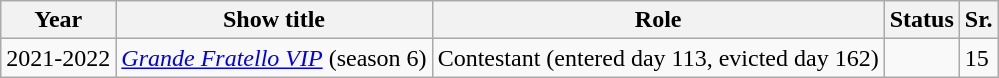<table class="wikitable">
<tr>
<th>Year</th>
<th>Show title</th>
<th>Role</th>
<th>Status</th>
<th>Sr.</th>
</tr>
<tr>
<td>2021-2022</td>
<td><em><a href='#'>Grande Fratello VIP</a></em> (season 6)</td>
<td>Contestant (entered day 113, evicted day 162)</td>
<td></td>
<td>15</td>
</tr>
</table>
